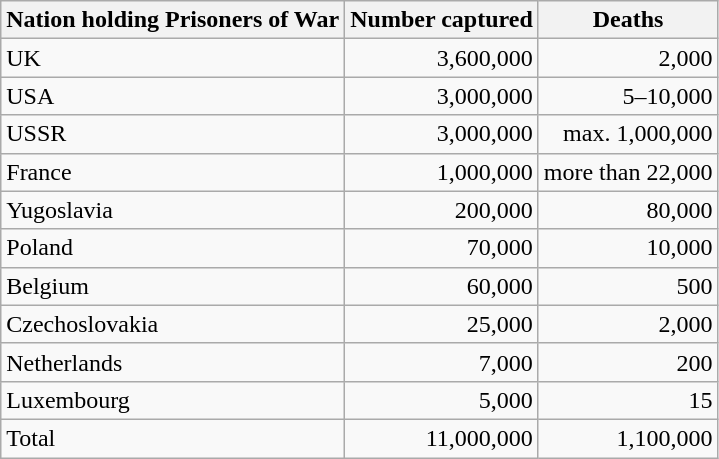<table class="wikitable"  style="text-align: right;">
<tr>
<th>Nation holding Prisoners of War</th>
<th>Number captured</th>
<th>Deaths</th>
</tr>
<tr>
<td style="text-align: left;">UK</td>
<td>3,600,000</td>
<td>2,000</td>
</tr>
<tr>
<td style="text-align: left;">USA</td>
<td>3,000,000</td>
<td>5–10,000</td>
</tr>
<tr>
<td style="text-align: left;">USSR</td>
<td>3,000,000</td>
<td>max. 1,000,000</td>
</tr>
<tr>
<td style="text-align: left;">France</td>
<td>1,000,000</td>
<td>more than 22,000</td>
</tr>
<tr>
<td style="text-align: left;">Yugoslavia</td>
<td>200,000</td>
<td>80,000</td>
</tr>
<tr>
<td style="text-align: left;">Poland</td>
<td>70,000</td>
<td>10,000</td>
</tr>
<tr>
<td style="text-align: left;">Belgium</td>
<td>60,000</td>
<td>500</td>
</tr>
<tr>
<td style="text-align: left;">Czechoslovakia</td>
<td>25,000</td>
<td>2,000</td>
</tr>
<tr>
<td style="text-align: left;">Netherlands</td>
<td>7,000</td>
<td>200</td>
</tr>
<tr>
<td style="text-align: left;">Luxembourg</td>
<td>5,000</td>
<td>15</td>
</tr>
<tr>
<td style="text-align: left;">Total</td>
<td>11,000,000</td>
<td>1,100,000</td>
</tr>
</table>
